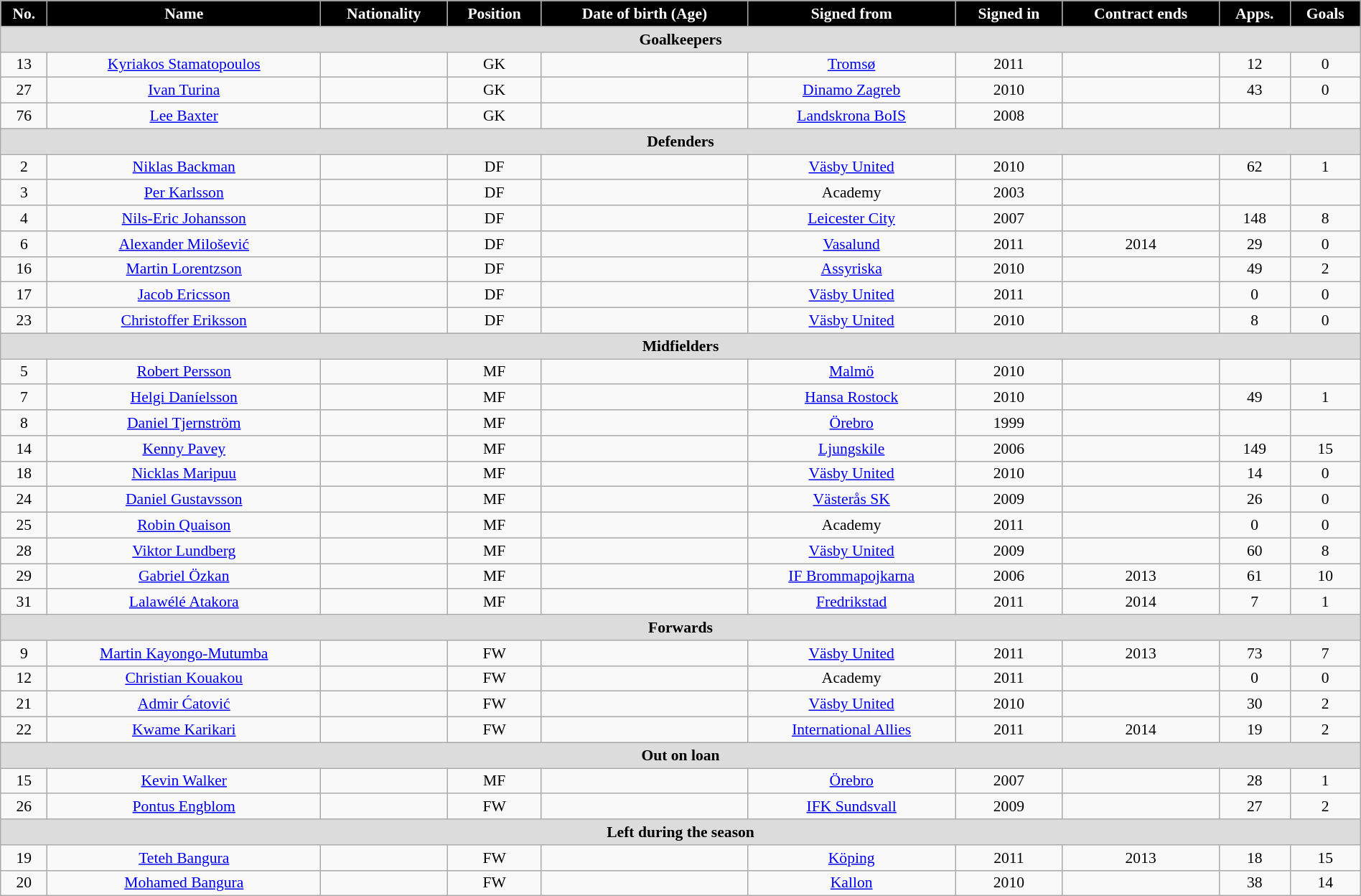<table class="wikitable"  style="text-align:center; font-size:90%; width:100%;">
<tr>
<th style="background:#000000; color:white; text-align:center;">No.</th>
<th style="background:#000000; color:white; text-align:center;">Name</th>
<th style="background:#000000; color:white; text-align:center;">Nationality</th>
<th style="background:#000000; color:white; text-align:center;">Position</th>
<th style="background:#000000; color:white; text-align:center;">Date of birth (Age)</th>
<th style="background:#000000; color:white; text-align:center;">Signed from</th>
<th style="background:#000000; color:white; text-align:center;">Signed in</th>
<th style="background:#000000; color:white; text-align:center;">Contract ends</th>
<th style="background:#000000; color:white; text-align:center;">Apps.</th>
<th style="background:#000000; color:white; text-align:center;">Goals</th>
</tr>
<tr>
<th colspan="11"  style="background:#dcdcdc; text-align:center;">Goalkeepers</th>
</tr>
<tr>
<td>13</td>
<td><a href='#'>Kyriakos Stamatopoulos</a></td>
<td></td>
<td>GK</td>
<td></td>
<td><a href='#'>Tromsø</a></td>
<td>2011</td>
<td></td>
<td>12</td>
<td>0</td>
</tr>
<tr>
<td>27</td>
<td><a href='#'>Ivan Turina</a></td>
<td></td>
<td>GK</td>
<td></td>
<td><a href='#'>Dinamo Zagreb</a></td>
<td>2010</td>
<td></td>
<td>43</td>
<td>0</td>
</tr>
<tr>
<td>76</td>
<td><a href='#'>Lee Baxter</a></td>
<td></td>
<td>GK</td>
<td></td>
<td><a href='#'>Landskrona BoIS</a></td>
<td>2008</td>
<td></td>
<td></td>
<td></td>
</tr>
<tr>
<th colspan="11"  style="background:#dcdcdc; text-align:center;">Defenders</th>
</tr>
<tr>
<td>2</td>
<td><a href='#'>Niklas Backman</a></td>
<td></td>
<td>DF</td>
<td></td>
<td><a href='#'>Väsby United</a></td>
<td>2010</td>
<td></td>
<td>62</td>
<td>1</td>
</tr>
<tr>
<td>3</td>
<td><a href='#'>Per Karlsson</a></td>
<td></td>
<td>DF</td>
<td></td>
<td>Academy</td>
<td>2003</td>
<td></td>
<td></td>
<td></td>
</tr>
<tr>
<td>4</td>
<td><a href='#'>Nils-Eric Johansson</a></td>
<td></td>
<td>DF</td>
<td></td>
<td><a href='#'>Leicester City</a></td>
<td>2007</td>
<td></td>
<td>148</td>
<td>8</td>
</tr>
<tr>
<td>6</td>
<td><a href='#'>Alexander Milošević</a></td>
<td></td>
<td>DF</td>
<td></td>
<td><a href='#'>Vasalund</a></td>
<td>2011</td>
<td>2014</td>
<td>29</td>
<td>0</td>
</tr>
<tr>
<td>16</td>
<td><a href='#'>Martin Lorentzson</a></td>
<td></td>
<td>DF</td>
<td></td>
<td><a href='#'>Assyriska</a></td>
<td>2010</td>
<td></td>
<td>49</td>
<td>2</td>
</tr>
<tr>
<td>17</td>
<td><a href='#'>Jacob Ericsson</a></td>
<td></td>
<td>DF</td>
<td></td>
<td><a href='#'>Väsby United</a></td>
<td>2011</td>
<td></td>
<td>0</td>
<td>0</td>
</tr>
<tr>
<td>23</td>
<td><a href='#'>Christoffer Eriksson</a></td>
<td></td>
<td>DF</td>
<td></td>
<td><a href='#'>Väsby United</a></td>
<td>2010</td>
<td></td>
<td>8</td>
<td>0</td>
</tr>
<tr>
<th colspan="11"  style="background:#dcdcdc; text-align:center;">Midfielders</th>
</tr>
<tr>
<td>5</td>
<td><a href='#'>Robert Persson</a></td>
<td></td>
<td>MF</td>
<td></td>
<td><a href='#'>Malmö</a></td>
<td>2010</td>
<td></td>
<td></td>
<td></td>
</tr>
<tr>
<td>7</td>
<td><a href='#'>Helgi Daníelsson</a></td>
<td></td>
<td>MF</td>
<td></td>
<td><a href='#'>Hansa Rostock</a></td>
<td>2010</td>
<td></td>
<td>49</td>
<td>1</td>
</tr>
<tr>
<td>8</td>
<td><a href='#'>Daniel Tjernström</a></td>
<td></td>
<td>MF</td>
<td></td>
<td><a href='#'>Örebro</a></td>
<td>1999</td>
<td></td>
<td></td>
<td></td>
</tr>
<tr>
<td>14</td>
<td><a href='#'>Kenny Pavey</a></td>
<td></td>
<td>MF</td>
<td></td>
<td><a href='#'>Ljungskile</a></td>
<td>2006</td>
<td></td>
<td>149</td>
<td>15</td>
</tr>
<tr>
<td>18</td>
<td><a href='#'>Nicklas Maripuu</a></td>
<td></td>
<td>MF</td>
<td></td>
<td><a href='#'>Väsby United</a></td>
<td>2010</td>
<td></td>
<td>14</td>
<td>0</td>
</tr>
<tr>
<td>24</td>
<td><a href='#'>Daniel Gustavsson</a></td>
<td></td>
<td>MF</td>
<td></td>
<td><a href='#'>Västerås SK</a></td>
<td>2009</td>
<td></td>
<td>26</td>
<td>0</td>
</tr>
<tr>
<td>25</td>
<td><a href='#'>Robin Quaison</a></td>
<td></td>
<td>MF</td>
<td></td>
<td>Academy</td>
<td>2011</td>
<td></td>
<td>0</td>
<td>0</td>
</tr>
<tr>
<td>28</td>
<td><a href='#'>Viktor Lundberg</a></td>
<td></td>
<td>MF</td>
<td></td>
<td><a href='#'>Väsby United</a></td>
<td>2009</td>
<td></td>
<td>60</td>
<td>8</td>
</tr>
<tr>
<td>29</td>
<td><a href='#'>Gabriel Özkan</a></td>
<td></td>
<td>MF</td>
<td></td>
<td><a href='#'>IF Brommapojkarna</a></td>
<td>2006</td>
<td>2013</td>
<td>61</td>
<td>10</td>
</tr>
<tr>
<td>31</td>
<td><a href='#'>Lalawélé Atakora</a></td>
<td></td>
<td>MF</td>
<td></td>
<td><a href='#'>Fredrikstad</a></td>
<td>2011</td>
<td>2014</td>
<td>7</td>
<td>1</td>
</tr>
<tr>
<th colspan="11"  style="background:#dcdcdc; text-align:center;">Forwards</th>
</tr>
<tr>
<td>9</td>
<td><a href='#'>Martin Kayongo-Mutumba</a></td>
<td></td>
<td>FW</td>
<td></td>
<td><a href='#'>Väsby United</a></td>
<td>2011</td>
<td>2013</td>
<td>73</td>
<td>7</td>
</tr>
<tr>
<td>12</td>
<td><a href='#'>Christian Kouakou</a></td>
<td></td>
<td>FW</td>
<td></td>
<td>Academy</td>
<td>2011</td>
<td></td>
<td>0</td>
<td>0</td>
</tr>
<tr>
<td>21</td>
<td><a href='#'>Admir Ćatović</a></td>
<td></td>
<td>FW</td>
<td></td>
<td><a href='#'>Väsby United</a></td>
<td>2010</td>
<td></td>
<td>30</td>
<td>2</td>
</tr>
<tr>
<td>22</td>
<td><a href='#'>Kwame Karikari</a></td>
<td></td>
<td>FW</td>
<td></td>
<td><a href='#'>International Allies</a></td>
<td>2011</td>
<td>2014</td>
<td>19</td>
<td>2</td>
</tr>
<tr>
<th colspan="11"  style="background:#dcdcdc; text-align:center;">Out on loan</th>
</tr>
<tr>
<td>15</td>
<td><a href='#'>Kevin Walker</a></td>
<td></td>
<td>MF</td>
<td></td>
<td><a href='#'>Örebro</a></td>
<td>2007</td>
<td></td>
<td>28</td>
<td>1</td>
</tr>
<tr>
<td>26</td>
<td><a href='#'>Pontus Engblom</a></td>
<td></td>
<td>FW</td>
<td></td>
<td><a href='#'>IFK Sundsvall</a></td>
<td>2009</td>
<td></td>
<td>27</td>
<td>2</td>
</tr>
<tr>
<th colspan="11"  style="background:#dcdcdc; text-align:center;">Left during the season</th>
</tr>
<tr>
<td>19</td>
<td><a href='#'>Teteh Bangura</a></td>
<td></td>
<td>FW</td>
<td></td>
<td><a href='#'>Köping</a></td>
<td>2011</td>
<td>2013</td>
<td>18</td>
<td>15</td>
</tr>
<tr>
<td>20</td>
<td><a href='#'>Mohamed Bangura</a></td>
<td></td>
<td>FW</td>
<td></td>
<td><a href='#'>Kallon</a></td>
<td>2010</td>
<td></td>
<td>38</td>
<td>14</td>
</tr>
</table>
